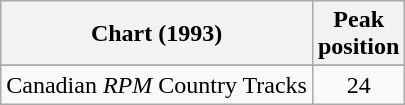<table class="wikitable sortable">
<tr>
<th align="left">Chart (1993)</th>
<th align="center">Peak<br>position</th>
</tr>
<tr>
</tr>
<tr>
<td align="left">Canadian <em>RPM</em> Country Tracks</td>
<td align="center">24</td>
</tr>
</table>
